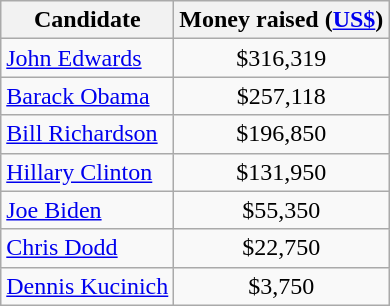<table class="wikitable">
<tr>
<th>Candidate</th>
<th>Money raised (<a href='#'>US$</a>)</th>
</tr>
<tr>
<td><a href='#'>John Edwards</a></td>
<td align="center">$316,319</td>
</tr>
<tr>
<td><a href='#'>Barack Obama</a></td>
<td align="center">$257,118</td>
</tr>
<tr>
<td><a href='#'>Bill Richardson</a></td>
<td align="center">$196,850</td>
</tr>
<tr>
<td><a href='#'>Hillary Clinton</a></td>
<td align="center">$131,950</td>
</tr>
<tr>
<td><a href='#'>Joe Biden</a></td>
<td align="center">$55,350</td>
</tr>
<tr>
<td><a href='#'>Chris Dodd</a></td>
<td align="center">$22,750</td>
</tr>
<tr>
<td><a href='#'>Dennis Kucinich</a></td>
<td align="center">$3,750</td>
</tr>
</table>
